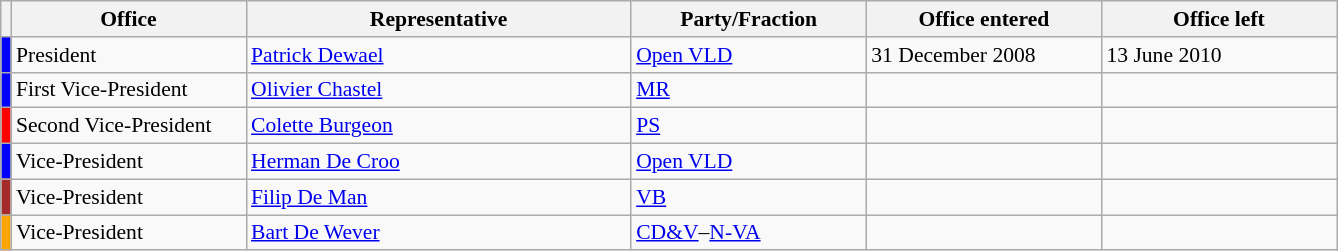<table class="sortable wikitable" style="text-align:left; font-size:90%">
<tr>
<th></th>
<th width="150">Office</th>
<th width="250">Representative</th>
<th width="150">Party/Fraction</th>
<th width="150">Office entered</th>
<th width="150">Office left</th>
</tr>
<tr>
<td bgcolor="blue"></td>
<td>President</td>
<td><a href='#'>Patrick Dewael</a></td>
<td><a href='#'>Open VLD</a></td>
<td>31 December 2008</td>
<td>13 June 2010</td>
</tr>
<tr>
<td bgcolor="blue"></td>
<td>First Vice-President</td>
<td><a href='#'>Olivier Chastel</a></td>
<td><a href='#'>MR</a></td>
<td></td>
<td></td>
</tr>
<tr>
<td bgcolor="red"></td>
<td>Second Vice-President</td>
<td><a href='#'>Colette Burgeon</a></td>
<td><a href='#'>PS</a></td>
<td></td>
<td></td>
</tr>
<tr>
<td bgcolor="blue"></td>
<td>Vice-President</td>
<td><a href='#'>Herman De Croo</a></td>
<td><a href='#'>Open VLD</a></td>
<td></td>
<td></td>
</tr>
<tr>
<td bgcolor="brown"></td>
<td>Vice-President</td>
<td><a href='#'>Filip De Man</a></td>
<td><a href='#'>VB</a></td>
<td></td>
<td></td>
</tr>
<tr>
<td bgcolor="orange"></td>
<td>Vice-President</td>
<td><a href='#'>Bart De Wever</a></td>
<td><a href='#'>CD&V</a>–<a href='#'>N-VA</a></td>
<td></td>
<td></td>
</tr>
</table>
